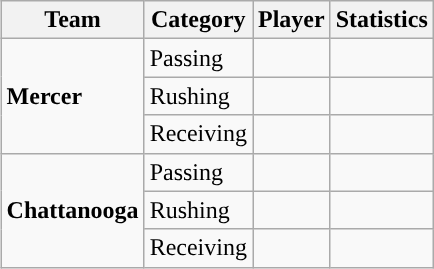<table class="wikitable" style="float: right;">
<tr>
<th>Team</th>
<th>Category</th>
<th>Player</th>
<th>Statistics</th>
</tr>
<tr>
<td rowspan=3><strong>Mercer</strong></td>
<td>Passing</td>
<td></td>
<td></td>
</tr>
<tr>
<td>Rushing</td>
<td></td>
<td></td>
</tr>
<tr>
<td>Receiving</td>
<td></td>
<td></td>
</tr>
<tr>
<td rowspan=3><strong>Chattanooga</strong></td>
<td>Passing</td>
<td></td>
<td></td>
</tr>
<tr>
<td>Rushing</td>
<td></td>
<td></td>
</tr>
<tr>
<td>Receiving</td>
<td></td>
<td></td>
</tr>
</table>
